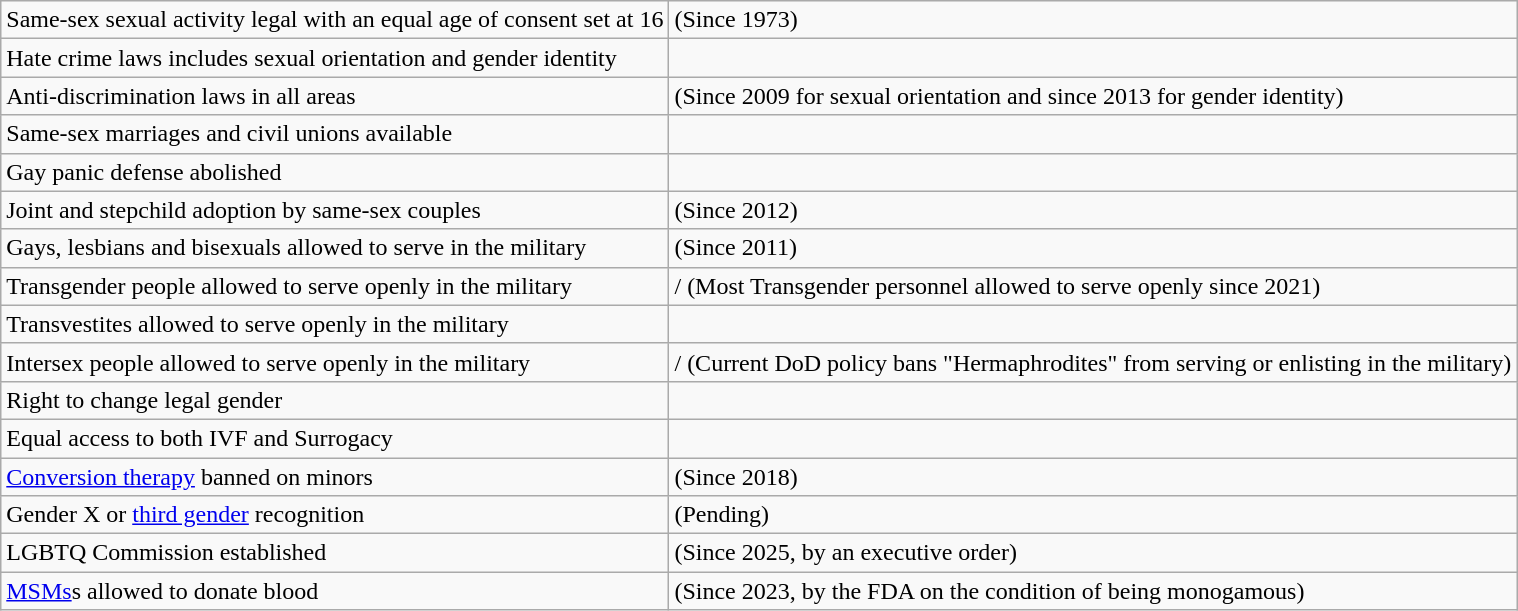<table class="wikitable">
<tr>
<td>Same-sex sexual activity legal with an equal age of consent set at 16</td>
<td> (Since 1973)</td>
</tr>
<tr>
<td>Hate crime laws includes sexual orientation and gender identity</td>
<td></td>
</tr>
<tr>
<td>Anti-discrimination laws in all areas</td>
<td> (Since 2009 for sexual orientation and since 2013 for gender identity)</td>
</tr>
<tr>
<td>Same-sex marriages and civil unions available</td>
<td></td>
</tr>
<tr>
<td>Gay panic defense abolished</td>
<td></td>
</tr>
<tr>
<td>Joint and stepchild adoption by same-sex couples</td>
<td> (Since 2012)</td>
</tr>
<tr>
<td>Gays, lesbians and bisexuals allowed to serve in the military</td>
<td> (Since 2011)</td>
</tr>
<tr>
<td>Transgender people allowed to serve openly in the military</td>
<td>/ (Most Transgender personnel allowed to serve openly since 2021)</td>
</tr>
<tr>
<td>Transvestites allowed to serve openly in the military</td>
<td></td>
</tr>
<tr>
<td>Intersex people allowed to serve openly in the military</td>
<td>/ (Current DoD policy bans "Hermaphrodites" from serving or enlisting in the military)</td>
</tr>
<tr>
<td>Right to change legal gender</td>
<td></td>
</tr>
<tr>
<td>Equal access to both IVF and Surrogacy</td>
<td></td>
</tr>
<tr>
<td><a href='#'>Conversion therapy</a> banned on minors</td>
<td> (Since 2018)</td>
</tr>
<tr>
<td>Gender X or <a href='#'>third gender</a> recognition</td>
<td> (Pending)</td>
</tr>
<tr>
<td>LGBTQ Commission established</td>
<td> (Since 2025, by an executive order)</td>
</tr>
<tr>
<td><a href='#'>MSMs</a>s allowed to donate blood</td>
<td> (Since 2023, by the FDA on the condition of being monogamous)</td>
</tr>
</table>
